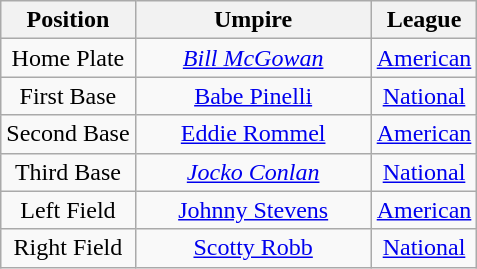<table class="wikitable" style="font-size: 100%; text-align:center;">
<tr>
<th>Position</th>
<th width="150">Umpire</th>
<th>League</th>
</tr>
<tr>
<td>Home Plate</td>
<td><em><a href='#'>Bill McGowan</a></em></td>
<td><a href='#'>American</a></td>
</tr>
<tr>
<td>First Base</td>
<td><a href='#'>Babe Pinelli</a></td>
<td><a href='#'>National</a></td>
</tr>
<tr>
<td>Second Base</td>
<td><a href='#'>Eddie Rommel</a></td>
<td><a href='#'>American</a></td>
</tr>
<tr>
<td>Third Base</td>
<td><em><a href='#'>Jocko Conlan</a></em></td>
<td><a href='#'>National</a></td>
</tr>
<tr>
<td>Left Field</td>
<td><a href='#'>Johnny Stevens</a></td>
<td><a href='#'>American</a></td>
</tr>
<tr>
<td>Right Field</td>
<td><a href='#'>Scotty Robb</a></td>
<td><a href='#'>National</a></td>
</tr>
</table>
